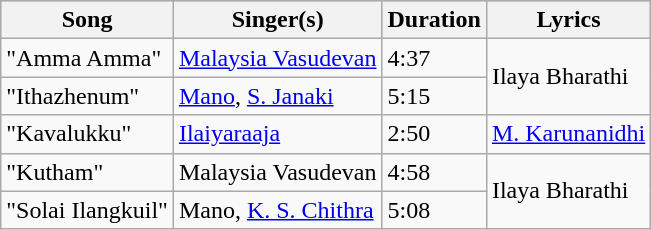<table class="wikitable">
<tr style="background:#ccc; text-align:center;">
<th>Song</th>
<th>Singer(s)</th>
<th>Duration</th>
<th>Lyrics</th>
</tr>
<tr>
<td>"Amma Amma"</td>
<td><a href='#'>Malaysia Vasudevan</a></td>
<td>4:37</td>
<td rowspan=2>Ilaya Bharathi</td>
</tr>
<tr>
<td>"Ithazhenum"</td>
<td><a href='#'>Mano</a>, <a href='#'>S. Janaki</a></td>
<td>5:15</td>
</tr>
<tr>
<td>"Kavalukku"</td>
<td><a href='#'>Ilaiyaraaja</a></td>
<td>2:50</td>
<td><a href='#'>M. Karunanidhi</a></td>
</tr>
<tr>
<td>"Kutham"</td>
<td>Malaysia Vasudevan</td>
<td>4:58</td>
<td rowspan=2>Ilaya Bharathi</td>
</tr>
<tr>
<td>"Solai Ilangkuil"</td>
<td>Mano, <a href='#'>K. S. Chithra</a></td>
<td>5:08</td>
</tr>
</table>
